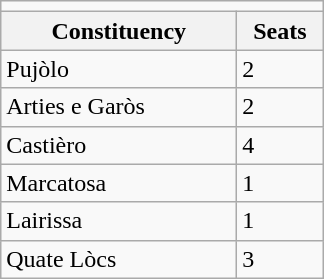<table class="wikitable" style="text-align:left;">
<tr>
<td colspan="2" align="center"></td>
</tr>
<tr>
<th width="150">Constituency</th>
<th width="50">Seats</th>
</tr>
<tr>
<td>Pujòlo</td>
<td>2</td>
</tr>
<tr>
<td>Arties e Garòs</td>
<td>2</td>
</tr>
<tr>
<td>Castièro</td>
<td>4</td>
</tr>
<tr>
<td>Marcatosa</td>
<td>1</td>
</tr>
<tr>
<td>Lairissa</td>
<td>1</td>
</tr>
<tr>
<td>Quate Lòcs</td>
<td>3</td>
</tr>
</table>
